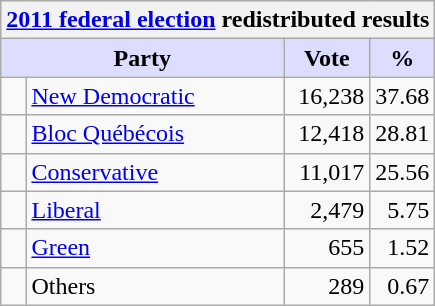<table class="wikitable">
<tr>
<th colspan="4"><a href='#'>2011 federal election</a> redistributed results</th>
</tr>
<tr>
<th style="background:#ddf; width:130px;" colspan="2">Party</th>
<th style="background:#ddf; width:50px;">Vote</th>
<th style="background:#ddf; width:30px;">%</th>
</tr>
<tr>
<td> </td>
<td><a href='#'>New Democratic</a></td>
<td align=right>16,238</td>
<td align=right>37.68</td>
</tr>
<tr>
<td> </td>
<td><a href='#'>Bloc Québécois</a></td>
<td align=right>12,418</td>
<td align=right>28.81</td>
</tr>
<tr>
<td> </td>
<td><a href='#'>Conservative</a></td>
<td align=right>11,017</td>
<td align=right>25.56</td>
</tr>
<tr>
<td> </td>
<td><a href='#'>Liberal</a></td>
<td align=right>2,479</td>
<td align=right>5.75</td>
</tr>
<tr>
<td> </td>
<td><a href='#'>Green</a></td>
<td align=right>655</td>
<td align=right>1.52</td>
</tr>
<tr>
<td> </td>
<td>Others</td>
<td align=right>289</td>
<td align=right>0.67</td>
</tr>
</table>
